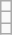<table class="wikitable">
<tr>
<td></td>
</tr>
<tr>
<td></td>
</tr>
<tr>
<td></td>
</tr>
</table>
